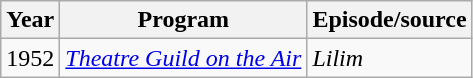<table class="wikitable">
<tr>
<th>Year</th>
<th>Program</th>
<th>Episode/source</th>
</tr>
<tr>
<td>1952</td>
<td><em><a href='#'>Theatre Guild on the Air</a></em></td>
<td><em>Lilim</em></td>
</tr>
</table>
